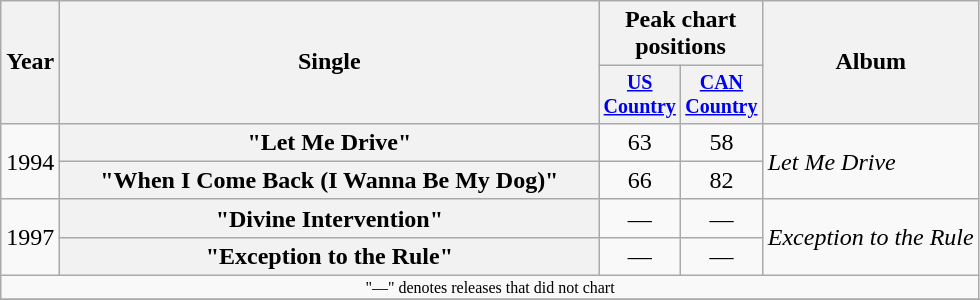<table class="wikitable plainrowheaders" style="text-align:center;">
<tr>
<th rowspan="2">Year</th>
<th rowspan="2" style="width:22em;">Single</th>
<th colspan="2">Peak chart<br>positions</th>
<th rowspan="2">Album</th>
</tr>
<tr style="font-size:smaller;">
<th width="45"><a href='#'>US Country</a></th>
<th width="45"><a href='#'>CAN Country</a></th>
</tr>
<tr>
<td rowspan="2">1994</td>
<th scope="row">"Let Me Drive"</th>
<td>63</td>
<td>58</td>
<td align="left" rowspan="2"><em>Let Me Drive</em></td>
</tr>
<tr>
<th scope="row">"When I Come Back (I Wanna Be My Dog)"</th>
<td>66</td>
<td>82</td>
</tr>
<tr>
<td rowspan="2">1997</td>
<th scope="row">"Divine Intervention"</th>
<td>—</td>
<td>—</td>
<td align="left" rowspan="2"><em>Exception to the Rule</em></td>
</tr>
<tr>
<th scope="row">"Exception to the Rule"</th>
<td>—</td>
<td>—</td>
</tr>
<tr>
<td colspan="5" style="font-size:8pt">"—" denotes releases that did not chart</td>
</tr>
<tr>
</tr>
</table>
